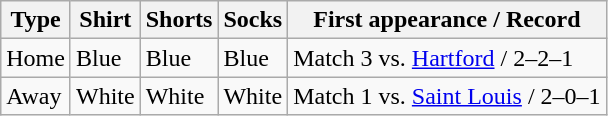<table class="wikitable">
<tr>
<th>Type</th>
<th>Shirt</th>
<th>Shorts</th>
<th>Socks</th>
<th>First appearance / Record</th>
</tr>
<tr>
<td>Home</td>
<td>Blue</td>
<td>Blue</td>
<td>Blue</td>
<td>Match 3 vs. <a href='#'>Hartford</a> / 2–2–1</td>
</tr>
<tr>
<td>Away</td>
<td>White</td>
<td>White</td>
<td>White</td>
<td>Match 1 vs. <a href='#'>Saint Louis</a> / 2–0–1</td>
</tr>
</table>
